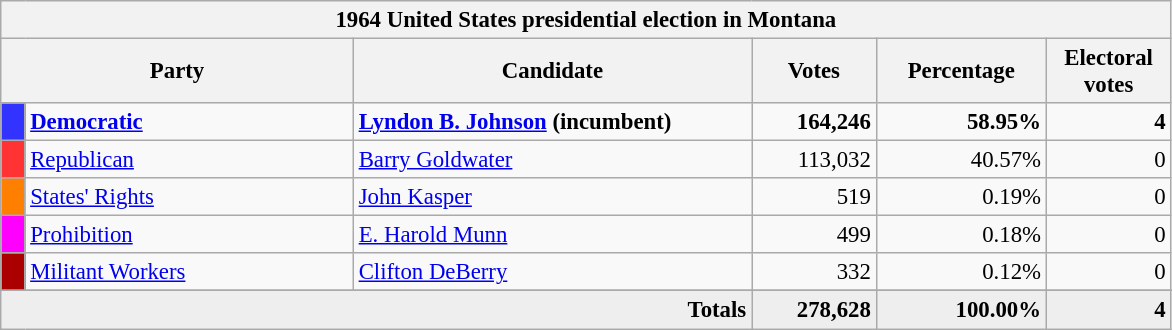<table class="wikitable" style="font-size: 95%;">
<tr>
<th colspan="6">1964 United States presidential election in Montana</th>
</tr>
<tr>
<th colspan="2" style="width: 15em">Party</th>
<th style="width: 17em">Candidate</th>
<th style="width: 5em">Votes</th>
<th style="width: 7em">Percentage</th>
<th style="width: 5em">Electoral votes</th>
</tr>
<tr>
<th style="background-color:#3333FF; width: 3px"></th>
<td style="width: 130px"><strong><a href='#'>Democratic</a></strong></td>
<td><strong><a href='#'>Lyndon B. Johnson</a> (incumbent)</strong></td>
<td align="right"><strong>164,246</strong></td>
<td align="right"><strong>58.95%</strong></td>
<td align="right"><strong>4</strong></td>
</tr>
<tr>
<th style="background-color:#FF3333; width: 3px"></th>
<td style="width: 130px"><a href='#'>Republican</a></td>
<td><a href='#'>Barry Goldwater</a></td>
<td align="right">113,032</td>
<td align="right">40.57%</td>
<td align="right">0</td>
</tr>
<tr>
<th style="background-color:#FF7F00; width: 3px"></th>
<td style="width: 130px"><a href='#'>States' Rights</a></td>
<td><a href='#'>John Kasper</a></td>
<td align="right">519</td>
<td align="right">0.19%</td>
<td align="right">0</td>
</tr>
<tr>
<th style="background-color:#FF00FF; width: 3px"></th>
<td style="width: 130px"><a href='#'>Prohibition</a></td>
<td><a href='#'>E. Harold Munn</a></td>
<td align="right">499</td>
<td align="right">0.18%</td>
<td align="right">0</td>
</tr>
<tr>
<th style="background-color:#aa0000; width: 3px"></th>
<td style="width: 130px"><a href='#'>Militant Workers</a></td>
<td><a href='#'>Clifton DeBerry</a></td>
<td align="right">332</td>
<td align="right">0.12%</td>
<td align="right">0</td>
</tr>
<tr>
</tr>
<tr bgcolor="#EEEEEE">
<td colspan="3" align="right"><strong>Totals</strong></td>
<td align="right"><strong>278,628</strong></td>
<td align="right"><strong>100.00%</strong></td>
<td align="right"><strong>4</strong></td>
</tr>
</table>
